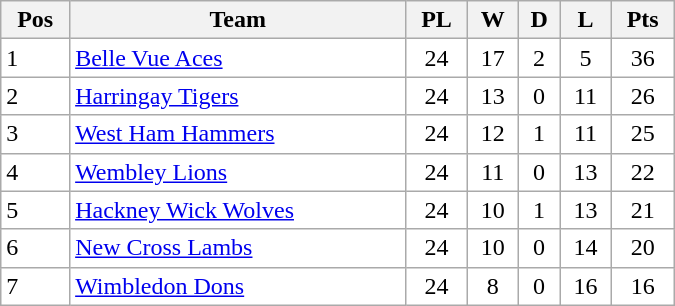<table class=wikitable width="450" style="background:#FFFFFF;">
<tr>
<th>Pos</th>
<th>Team</th>
<th>PL</th>
<th>W</th>
<th>D</th>
<th>L</th>
<th>Pts</th>
</tr>
<tr>
<td>1</td>
<td><a href='#'>Belle Vue Aces</a></td>
<td align="center">24</td>
<td align="center">17</td>
<td align="center">2</td>
<td align="center">5</td>
<td align="center">36</td>
</tr>
<tr>
<td>2</td>
<td><a href='#'>Harringay Tigers</a></td>
<td align="center">24</td>
<td align="center">13</td>
<td align="center">0</td>
<td align="center">11</td>
<td align="center">26</td>
</tr>
<tr>
<td>3</td>
<td><a href='#'>West Ham Hammers</a></td>
<td align="center">24</td>
<td align="center">12</td>
<td align="center">1</td>
<td align="center">11</td>
<td align="center">25</td>
</tr>
<tr>
<td>4</td>
<td><a href='#'>Wembley Lions</a></td>
<td align="center">24</td>
<td align="center">11</td>
<td align="center">0</td>
<td align="center">13</td>
<td align="center">22</td>
</tr>
<tr>
<td>5</td>
<td><a href='#'>Hackney Wick Wolves</a></td>
<td align="center">24</td>
<td align="center">10</td>
<td align="center">1</td>
<td align="center">13</td>
<td align="center">21</td>
</tr>
<tr>
<td>6</td>
<td><a href='#'>New Cross Lambs</a></td>
<td align="center">24</td>
<td align="center">10</td>
<td align="center">0</td>
<td align="center">14</td>
<td align="center">20</td>
</tr>
<tr>
<td>7</td>
<td><a href='#'>Wimbledon Dons</a></td>
<td align="center">24</td>
<td align="center">8</td>
<td align="center">0</td>
<td align="center">16</td>
<td align="center">16</td>
</tr>
</table>
